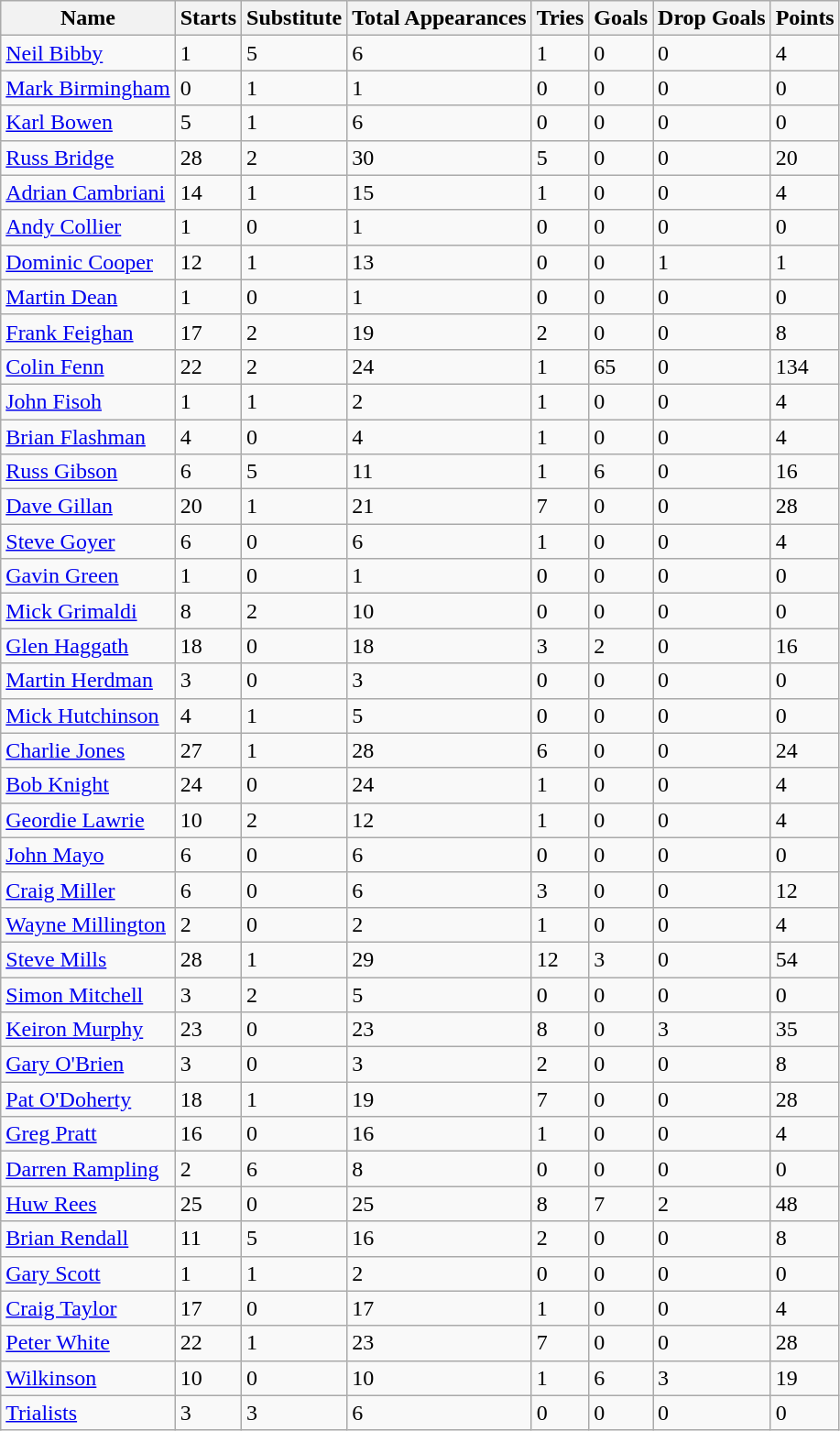<table class="wikitable sortable">
<tr>
<th>Name</th>
<th>Starts</th>
<th>Substitute</th>
<th>Total Appearances</th>
<th>Tries</th>
<th>Goals</th>
<th>Drop Goals</th>
<th>Points</th>
</tr>
<tr>
<td><a href='#'>Neil Bibby</a></td>
<td>1</td>
<td>5</td>
<td>6</td>
<td>1</td>
<td>0</td>
<td>0</td>
<td>4</td>
</tr>
<tr>
<td><a href='#'>Mark Birmingham</a></td>
<td>0</td>
<td>1</td>
<td>1</td>
<td>0</td>
<td>0</td>
<td>0</td>
<td>0</td>
</tr>
<tr>
<td><a href='#'>Karl Bowen</a></td>
<td>5</td>
<td>1</td>
<td>6</td>
<td>0</td>
<td>0</td>
<td>0</td>
<td>0</td>
</tr>
<tr>
<td><a href='#'>Russ Bridge</a></td>
<td>28</td>
<td>2</td>
<td>30</td>
<td>5</td>
<td>0</td>
<td>0</td>
<td>20</td>
</tr>
<tr>
<td><a href='#'>Adrian Cambriani</a></td>
<td>14</td>
<td>1</td>
<td>15</td>
<td>1</td>
<td>0</td>
<td>0</td>
<td>4</td>
</tr>
<tr>
<td><a href='#'>Andy Collier</a></td>
<td>1</td>
<td>0</td>
<td>1</td>
<td>0</td>
<td>0</td>
<td>0</td>
<td>0</td>
</tr>
<tr>
<td><a href='#'>Dominic Cooper</a></td>
<td>12</td>
<td>1</td>
<td>13</td>
<td>0</td>
<td>0</td>
<td>1</td>
<td>1</td>
</tr>
<tr>
<td><a href='#'>Martin Dean</a></td>
<td>1</td>
<td>0</td>
<td>1</td>
<td>0</td>
<td>0</td>
<td>0</td>
<td>0</td>
</tr>
<tr>
<td><a href='#'>Frank Feighan</a></td>
<td>17</td>
<td>2</td>
<td>19</td>
<td>2</td>
<td>0</td>
<td>0</td>
<td>8</td>
</tr>
<tr>
<td><a href='#'>Colin Fenn</a></td>
<td>22</td>
<td>2</td>
<td>24</td>
<td>1</td>
<td>65</td>
<td>0</td>
<td>134</td>
</tr>
<tr>
<td><a href='#'>John Fisoh</a></td>
<td>1</td>
<td>1</td>
<td>2</td>
<td>1</td>
<td>0</td>
<td>0</td>
<td>4</td>
</tr>
<tr>
<td><a href='#'>Brian Flashman</a></td>
<td>4</td>
<td>0</td>
<td>4</td>
<td>1</td>
<td>0</td>
<td>0</td>
<td>4</td>
</tr>
<tr>
<td><a href='#'>Russ Gibson</a></td>
<td>6</td>
<td>5</td>
<td>11</td>
<td>1</td>
<td>6</td>
<td>0</td>
<td>16</td>
</tr>
<tr>
<td><a href='#'>Dave Gillan</a></td>
<td>20</td>
<td>1</td>
<td>21</td>
<td>7</td>
<td>0</td>
<td>0</td>
<td>28</td>
</tr>
<tr>
<td><a href='#'>Steve Goyer</a></td>
<td>6</td>
<td>0</td>
<td>6</td>
<td>1</td>
<td>0</td>
<td>0</td>
<td>4</td>
</tr>
<tr>
<td><a href='#'>Gavin Green</a></td>
<td>1</td>
<td>0</td>
<td>1</td>
<td>0</td>
<td>0</td>
<td>0</td>
<td>0</td>
</tr>
<tr>
<td><a href='#'>Mick Grimaldi</a></td>
<td>8</td>
<td>2</td>
<td>10</td>
<td>0</td>
<td>0</td>
<td>0</td>
<td>0</td>
</tr>
<tr>
<td><a href='#'>Glen Haggath</a></td>
<td>18</td>
<td>0</td>
<td>18</td>
<td>3</td>
<td>2</td>
<td>0</td>
<td>16</td>
</tr>
<tr>
<td><a href='#'>Martin Herdman</a></td>
<td>3</td>
<td>0</td>
<td>3</td>
<td>0</td>
<td>0</td>
<td>0</td>
<td>0</td>
</tr>
<tr>
<td><a href='#'>Mick Hutchinson</a></td>
<td>4</td>
<td>1</td>
<td>5</td>
<td>0</td>
<td>0</td>
<td>0</td>
<td>0</td>
</tr>
<tr>
<td><a href='#'>Charlie Jones</a></td>
<td>27</td>
<td>1</td>
<td>28</td>
<td>6</td>
<td>0</td>
<td>0</td>
<td>24</td>
</tr>
<tr>
<td><a href='#'>Bob Knight</a></td>
<td>24</td>
<td>0</td>
<td>24</td>
<td>1</td>
<td>0</td>
<td>0</td>
<td>4</td>
</tr>
<tr>
<td><a href='#'>Geordie Lawrie</a></td>
<td>10</td>
<td>2</td>
<td>12</td>
<td>1</td>
<td>0</td>
<td>0</td>
<td>4</td>
</tr>
<tr>
<td><a href='#'>John Mayo</a></td>
<td>6</td>
<td>0</td>
<td>6</td>
<td>0</td>
<td>0</td>
<td>0</td>
<td>0</td>
</tr>
<tr>
<td><a href='#'>Craig Miller</a></td>
<td>6</td>
<td>0</td>
<td>6</td>
<td>3</td>
<td>0</td>
<td>0</td>
<td>12</td>
</tr>
<tr>
<td><a href='#'>Wayne Millington</a></td>
<td>2</td>
<td>0</td>
<td>2</td>
<td>1</td>
<td>0</td>
<td>0</td>
<td>4</td>
</tr>
<tr>
<td><a href='#'>Steve Mills</a></td>
<td>28</td>
<td>1</td>
<td>29</td>
<td>12</td>
<td>3</td>
<td>0</td>
<td>54</td>
</tr>
<tr>
<td><a href='#'>Simon Mitchell</a></td>
<td>3</td>
<td>2</td>
<td>5</td>
<td>0</td>
<td>0</td>
<td>0</td>
<td>0</td>
</tr>
<tr>
<td><a href='#'>Keiron Murphy</a></td>
<td>23</td>
<td>0</td>
<td>23</td>
<td>8</td>
<td>0</td>
<td>3</td>
<td>35</td>
</tr>
<tr>
<td><a href='#'>Gary O'Brien</a></td>
<td>3</td>
<td>0</td>
<td>3</td>
<td>2</td>
<td>0</td>
<td>0</td>
<td>8</td>
</tr>
<tr>
<td><a href='#'>Pat O'Doherty</a></td>
<td>18</td>
<td>1</td>
<td>19</td>
<td>7</td>
<td>0</td>
<td>0</td>
<td>28</td>
</tr>
<tr>
<td><a href='#'>Greg Pratt</a></td>
<td>16</td>
<td>0</td>
<td>16</td>
<td>1</td>
<td>0</td>
<td>0</td>
<td>4</td>
</tr>
<tr>
<td><a href='#'>Darren Rampling</a></td>
<td>2</td>
<td>6</td>
<td>8</td>
<td>0</td>
<td>0</td>
<td>0</td>
<td>0</td>
</tr>
<tr>
<td><a href='#'>Huw Rees</a></td>
<td>25</td>
<td>0</td>
<td>25</td>
<td>8</td>
<td>7</td>
<td>2</td>
<td>48</td>
</tr>
<tr>
<td><a href='#'>Brian Rendall</a></td>
<td>11</td>
<td>5</td>
<td>16</td>
<td>2</td>
<td>0</td>
<td>0</td>
<td>8</td>
</tr>
<tr>
<td><a href='#'>Gary Scott</a></td>
<td>1</td>
<td>1</td>
<td>2</td>
<td>0</td>
<td>0</td>
<td>0</td>
<td>0</td>
</tr>
<tr>
<td><a href='#'>Craig Taylor</a></td>
<td>17</td>
<td>0</td>
<td>17</td>
<td>1</td>
<td>0</td>
<td>0</td>
<td>4</td>
</tr>
<tr>
<td><a href='#'>Peter White</a></td>
<td>22</td>
<td>1</td>
<td>23</td>
<td>7</td>
<td>0</td>
<td>0</td>
<td>28</td>
</tr>
<tr>
<td><a href='#'>Wilkinson</a></td>
<td>10</td>
<td>0</td>
<td>10</td>
<td>1</td>
<td>6</td>
<td>3</td>
<td>19</td>
</tr>
<tr>
<td><a href='#'>Trialists</a></td>
<td>3</td>
<td>3</td>
<td>6</td>
<td>0</td>
<td>0</td>
<td>0</td>
<td>0</td>
</tr>
</table>
